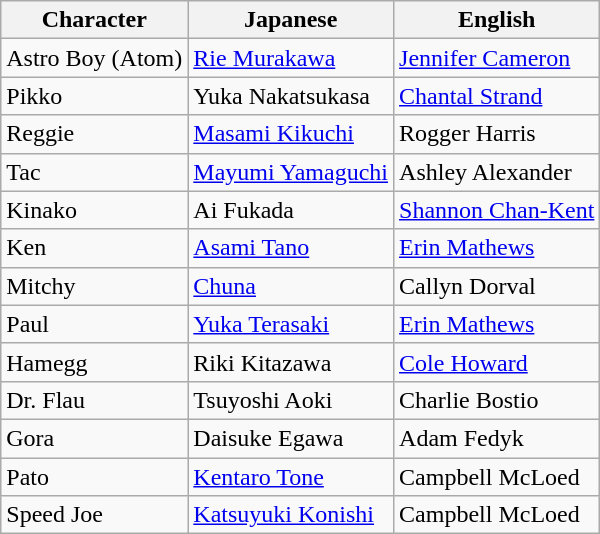<table class="wikitable">
<tr>
<th>Character</th>
<th>Japanese</th>
<th>English</th>
</tr>
<tr>
<td>Astro Boy (Atom)</td>
<td><a href='#'>Rie Murakawa</a></td>
<td><a href='#'>Jennifer Cameron</a></td>
</tr>
<tr>
<td>Pikko</td>
<td>Yuka Nakatsukasa</td>
<td><a href='#'>Chantal Strand</a></td>
</tr>
<tr>
<td>Reggie</td>
<td><a href='#'>Masami Kikuchi</a></td>
<td>Rogger Harris</td>
</tr>
<tr>
<td>Tac</td>
<td><a href='#'>Mayumi Yamaguchi</a></td>
<td>Ashley Alexander</td>
</tr>
<tr>
<td>Kinako</td>
<td>Ai Fukada</td>
<td><a href='#'>Shannon Chan-Kent</a></td>
</tr>
<tr>
<td>Ken</td>
<td><a href='#'>Asami Tano</a></td>
<td><a href='#'>Erin Mathews</a></td>
</tr>
<tr>
<td>Mitchy</td>
<td><a href='#'>Chuna</a></td>
<td>Callyn Dorval</td>
</tr>
<tr>
<td>Paul</td>
<td><a href='#'>Yuka Terasaki</a></td>
<td><a href='#'>Erin Mathews</a></td>
</tr>
<tr>
<td>Hamegg</td>
<td>Riki Kitazawa</td>
<td><a href='#'>Cole Howard</a></td>
</tr>
<tr>
<td>Dr. Flau</td>
<td>Tsuyoshi Aoki</td>
<td>Charlie Bostio</td>
</tr>
<tr>
<td>Gora</td>
<td>Daisuke Egawa</td>
<td>Adam Fedyk</td>
</tr>
<tr>
<td>Pato</td>
<td><a href='#'>Kentaro Tone</a></td>
<td>Campbell McLoed</td>
</tr>
<tr>
<td>Speed Joe</td>
<td><a href='#'>Katsuyuki Konishi</a></td>
<td>Campbell McLoed</td>
</tr>
</table>
